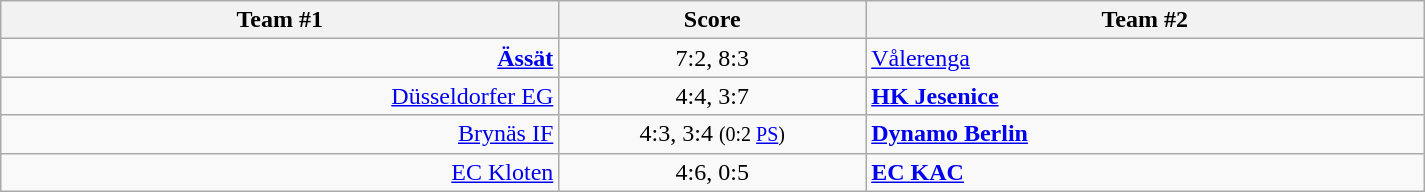<table class="wikitable" style="text-align: center;">
<tr>
<th width=20%>Team #1</th>
<th width=11%>Score</th>
<th width=20%>Team #2</th>
</tr>
<tr>
<td style="text-align: right;"><strong><a href='#'>Ässät</a></strong> </td>
<td>7:2, 8:3</td>
<td style="text-align: left;"> <a href='#'>Vålerenga</a></td>
</tr>
<tr>
<td style="text-align: right;"><a href='#'>Düsseldorfer EG</a> </td>
<td>4:4, 3:7</td>
<td style="text-align: left;"> <strong><a href='#'>HK Jesenice</a></strong></td>
</tr>
<tr>
<td style="text-align: right;"><a href='#'>Brynäs IF</a> </td>
<td>4:3, 3:4 <small>(0:2 <a href='#'>PS</a>)</small></td>
<td style="text-align: left;"> <strong><a href='#'>Dynamo Berlin</a></strong></td>
</tr>
<tr>
<td style="text-align: right;"><a href='#'>EC Kloten</a> </td>
<td>4:6, 0:5</td>
<td style="text-align: left;"> <strong><a href='#'>EC KAC</a></strong></td>
</tr>
</table>
